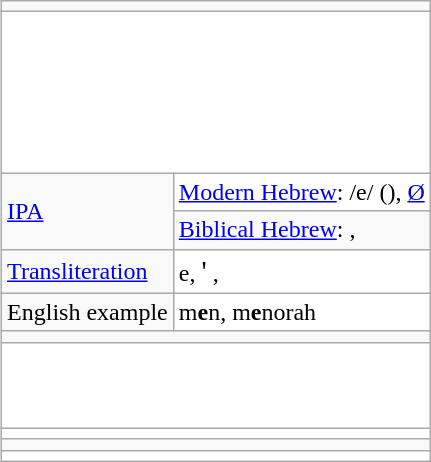<table align="right" class="wikitable">
<tr>
<td colspan="2"></td>
</tr>
<tr>
<td colspan="2" align="center" style="background:white;height:100px"><span></span></td>
</tr>
<tr>
<td rowspan=2><a href='#'>IPA</a></td>
<td style="background:white"><a href='#'>Modern Hebrew</a>: /e/ (), <a href='#'>Ø</a></td>
</tr>
<tr>
<td><a href='#'>Biblical Hebrew</a>: , </td>
</tr>
<tr>
<td><a href='#'>Transliteration</a></td>
<td style="background:white">e, <big>'</big> , </td>
</tr>
<tr>
<td>English example</td>
<td style="background:white">m<strong>e</strong>n, m<strong>e</strong>norah</td>
</tr>
<tr>
<td colspan="2"></td>
</tr>
<tr>
<td colspan="2" align="center" style="background:white;height:50px"></td>
</tr>
<tr>
<td colspan="2" style="width:250px;background:white"></td>
</tr>
<tr>
<td colspan="2"></td>
</tr>
<tr>
<td colspan="2" style="width:250px;background:white"></td>
</tr>
</table>
